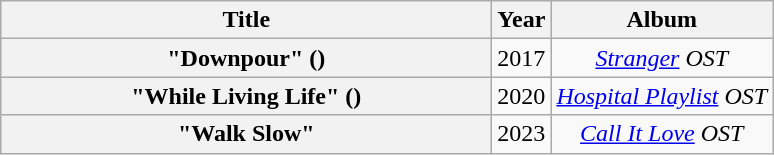<table class="wikitable plainrowheaders" style="text-align:center;">
<tr>
<th style="width:20em;">Title</th>
<th>Year</th>
<th>Album</th>
</tr>
<tr>
<th scope="row">"Downpour" ()</th>
<td>2017</td>
<td><em><a href='#'>Stranger</a> OST</em></td>
</tr>
<tr>
<th scope="row">"While Living Life" ()</th>
<td>2020</td>
<td><em><a href='#'>Hospital Playlist</a> OST</em></td>
</tr>
<tr>
<th scope="row">"Walk Slow"</th>
<td>2023</td>
<td><em><a href='#'>Call It Love</a> OST</em></td>
</tr>
</table>
